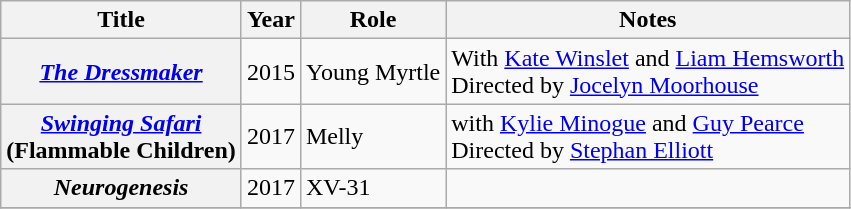<table class="wikitable plainrowheaders sortable">
<tr>
<th scope="col">Title</th>
<th scope="col">Year</th>
<th scope="col">Role</th>
<th scope="col">Notes</th>
</tr>
<tr>
<th scope="row"><em><a href='#'>The Dressmaker</a></em></th>
<td>2015</td>
<td>Young Myrtle</td>
<td>With <a href='#'>Kate Winslet</a> and <a href='#'>Liam Hemsworth</a> <br> Directed by <a href='#'>Jocelyn Moorhouse</a></td>
</tr>
<tr>
<th scope="row"><em><a href='#'>Swinging Safari</a></em><br>(Flammable Children)</th>
<td>2017</td>
<td>Melly</td>
<td>with <a href='#'>Kylie Minogue</a> and <a href='#'>Guy Pearce</a> <br> Directed by <a href='#'>Stephan Elliott</a></td>
</tr>
<tr>
<th scope="row"><em>Neurogenesis</em></th>
<td>2017</td>
<td>XV-31</td>
<td></td>
</tr>
<tr>
</tr>
</table>
